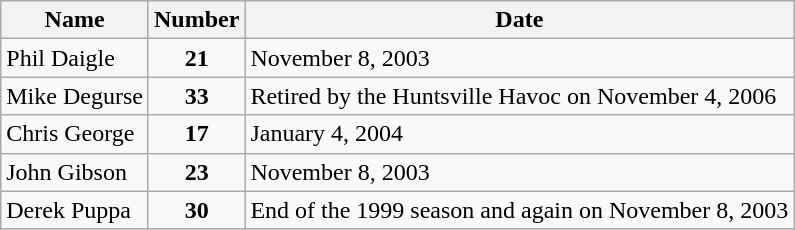<table class="wikitable">
<tr>
<th>Name</th>
<th>Number</th>
<th>Date</th>
</tr>
<tr>
<td> Phil Daigle</td>
<td align=center><strong>21</strong></td>
<td>November 8, 2003</td>
</tr>
<tr>
<td> Mike Degurse</td>
<td align=center><strong>33</strong></td>
<td>Retired by the Huntsville Havoc on November 4, 2006</td>
</tr>
<tr>
<td> Chris George</td>
<td align=center><strong>17</strong></td>
<td>January 4, 2004</td>
</tr>
<tr>
<td> John Gibson</td>
<td align=center><strong>23</strong></td>
<td>November 8, 2003</td>
</tr>
<tr>
<td> Derek Puppa</td>
<td align=center><strong>30</strong></td>
<td>End of the 1999 season and again on November 8, 2003</td>
</tr>
</table>
